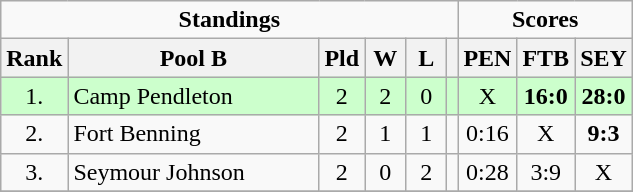<table class="wikitable">
<tr>
<td colspan=6 align=center><strong>Standings</strong></td>
<td colspan=4 align=center><strong>Scores</strong></td>
</tr>
<tr>
<th bgcolor="#efefef">Rank</th>
<th bgcolor="#efefef" width="160">Pool B</th>
<th bgcolor="#efefef" width="20">Pld</th>
<th bgcolor="#efefef" width="20">W</th>
<th bgcolor="#efefef" width="20">L</th>
<th bgcolor="#efefef"></th>
<th bgcolor="#efefef" width="20">PEN</th>
<th bgcolor="#efefef" width="20">FTB</th>
<th bgcolor="#efefef" width="20">SEY</th>
</tr>
<tr align=center bgcolor=#ccffcc>
<td>1.</td>
<td align=left>Camp Pendleton</td>
<td>2</td>
<td>2</td>
<td>0</td>
<td></td>
<td>X</td>
<td><strong>16:0</strong></td>
<td><strong>28:0</strong></td>
</tr>
<tr align=center>
<td>2.</td>
<td align=left>Fort Benning</td>
<td>2</td>
<td>1</td>
<td>1</td>
<td></td>
<td>0:16</td>
<td>X</td>
<td><strong>9:3</strong></td>
</tr>
<tr align=center>
<td>3.</td>
<td align=left>Seymour Johnson</td>
<td>2</td>
<td>0</td>
<td>2</td>
<td></td>
<td>0:28</td>
<td>3:9</td>
<td>X</td>
</tr>
<tr align=center>
</tr>
</table>
